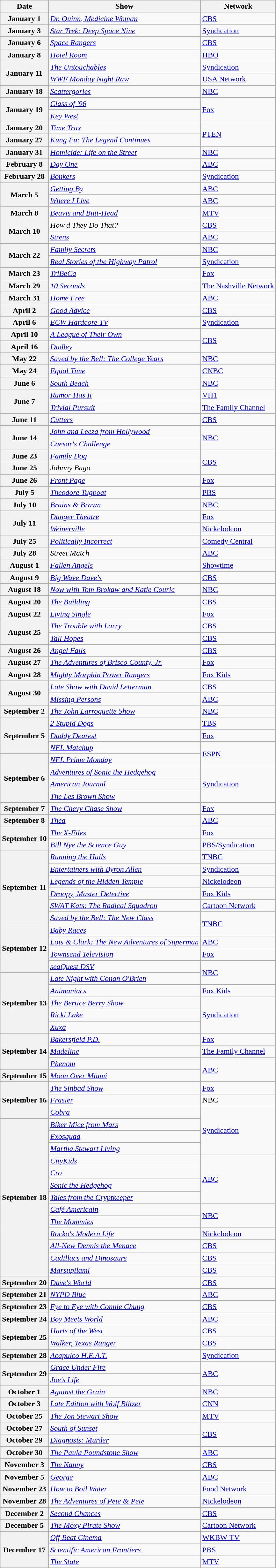<table class="wikitable sortable">
<tr>
<th>Date</th>
<th>Show</th>
<th>Network</th>
</tr>
<tr>
<th>January 1</th>
<td><em><a href='#'>Dr. Quinn, Medicine Woman</a></em></td>
<td><a href='#'>CBS</a></td>
</tr>
<tr>
<th>January 3</th>
<td><em><a href='#'>Star Trek: Deep Space Nine</a></em></td>
<td><a href='#'>Syndication</a></td>
</tr>
<tr>
<th>January 6</th>
<td><em><a href='#'>Space Rangers</a></em></td>
<td><a href='#'>CBS</a></td>
</tr>
<tr>
<th>January 8</th>
<td><em><a href='#'>Hotel Room</a></em></td>
<td><a href='#'>HBO</a></td>
</tr>
<tr>
<th rowspan="2">January 11</th>
<td><em><a href='#'>The Untouchables</a></em></td>
<td><a href='#'>Syndication</a></td>
</tr>
<tr>
<td><em><a href='#'>WWF Monday Night Raw</a></em></td>
<td><a href='#'>USA Network</a></td>
</tr>
<tr>
<th>January 18</th>
<td><em><a href='#'>Scattergories</a></em></td>
<td><a href='#'>NBC</a></td>
</tr>
<tr>
<th rowspan="2">January 19</th>
<td><em><a href='#'>Class of '96</a></em></td>
<td rowspan="2"><a href='#'>Fox</a></td>
</tr>
<tr>
<td><em><a href='#'>Key West</a></em></td>
</tr>
<tr>
<th>January 20</th>
<td><em><a href='#'>Time Trax</a></em></td>
<td rowspan="2"><a href='#'>PTEN</a></td>
</tr>
<tr>
<th>January 27</th>
<td><em><a href='#'>Kung Fu: The Legend Continues</a></em></td>
</tr>
<tr>
<th>January 31</th>
<td><em><a href='#'>Homicide: Life on the Street</a></em></td>
<td><a href='#'>NBC</a></td>
</tr>
<tr>
<th>February 8</th>
<td><em><a href='#'>Day One</a></em></td>
<td><a href='#'>ABC</a></td>
</tr>
<tr>
<th>February 28</th>
<td><em><a href='#'>Bonkers</a></em></td>
<td><a href='#'>Syndication</a></td>
</tr>
<tr>
<th rowspan="2">March 5</th>
<td><em><a href='#'>Getting By</a></em></td>
<td><a href='#'>ABC</a></td>
</tr>
<tr>
<td><em><a href='#'>Where I Live</a></em></td>
<td><a href='#'>ABC</a></td>
</tr>
<tr>
<th>March 8</th>
<td><em><a href='#'>Beavis and Butt-Head</a></em></td>
<td><a href='#'>MTV</a></td>
</tr>
<tr>
<th rowspan="2">March 10</th>
<td><em>How'd They Do That?</em></td>
<td><a href='#'>CBS</a></td>
</tr>
<tr>
<td><em><a href='#'>Sirens</a></em></td>
<td><a href='#'>ABC</a></td>
</tr>
<tr>
<th rowspan="2">March 22</th>
<td><em><a href='#'>Family Secrets</a></em></td>
<td><a href='#'>NBC</a></td>
</tr>
<tr>
<td><em><a href='#'>Real Stories of the Highway Patrol</a></em></td>
<td><a href='#'>Syndication</a></td>
</tr>
<tr>
<th>March 23</th>
<td><em><a href='#'>TriBeCa</a></em></td>
<td><a href='#'>Fox</a></td>
</tr>
<tr>
<th>March 29</th>
<td><em><a href='#'>10 Seconds</a></em></td>
<td><a href='#'>The Nashville Network</a></td>
</tr>
<tr>
<th>March 31</th>
<td><em><a href='#'>Home Free</a></em></td>
<td><a href='#'>ABC</a></td>
</tr>
<tr>
<th>April 2</th>
<td><em><a href='#'>Good Advice</a></em></td>
<td><a href='#'>CBS</a></td>
</tr>
<tr>
<th>April 6</th>
<td><em><a href='#'>ECW Hardcore TV</a></em></td>
<td><a href='#'>Syndication</a></td>
</tr>
<tr>
<th>April 10</th>
<td><em><a href='#'>A League of Their Own</a></em></td>
<td rowspan="2"><a href='#'>CBS</a></td>
</tr>
<tr>
<th>April 16</th>
<td><em><a href='#'>Dudley</a></em></td>
</tr>
<tr>
<th>May 22</th>
<td><em><a href='#'>Saved by the Bell: The College Years</a></em></td>
<td><a href='#'>NBC</a></td>
</tr>
<tr>
<th>May 24</th>
<td><em><a href='#'>Equal Time</a></em></td>
<td><a href='#'>CNBC</a></td>
</tr>
<tr>
<th>June 6</th>
<td><em><a href='#'>South Beach</a></em></td>
<td><a href='#'>NBC</a></td>
</tr>
<tr>
<th rowspan="2">June 7</th>
<td><em><a href='#'>Rumor Has It</a></em></td>
<td><a href='#'>VH1</a></td>
</tr>
<tr>
<td><em><a href='#'>Trivial Pursuit</a></em></td>
<td><a href='#'>The Family Channel</a></td>
</tr>
<tr>
<th>June 11</th>
<td><em><a href='#'>Cutters</a></em></td>
<td><a href='#'>CBS</a></td>
</tr>
<tr>
<th rowspan="2">June 14</th>
<td><em><a href='#'>John and Leeza from Hollywood</a></em></td>
<td rowspan="2"><a href='#'>NBC</a></td>
</tr>
<tr>
<td><em><a href='#'>Caesar's Challenge</a></em></td>
</tr>
<tr>
<th>June 23</th>
<td><em><a href='#'>Family Dog</a></em></td>
<td rowspan="2"><a href='#'>CBS</a></td>
</tr>
<tr>
<th>June 25</th>
<td><em>Johnny Bago</em></td>
</tr>
<tr>
<th>June 26</th>
<td><em><a href='#'>Front Page</a></em></td>
<td><a href='#'>Fox</a></td>
</tr>
<tr>
<th>July 5</th>
<td><em><a href='#'>Theodore Tugboat</a></em></td>
<td><a href='#'>PBS</a></td>
</tr>
<tr>
<th>July 10</th>
<td><em><a href='#'>Brains & Brawn</a></em></td>
<td><a href='#'>NBC</a></td>
</tr>
<tr>
<th rowspan="2">July 11</th>
<td><em><a href='#'>Danger Theatre</a></em></td>
<td><a href='#'>Fox</a></td>
</tr>
<tr>
<td><em><a href='#'>Weinerville</a></em></td>
<td><a href='#'>Nickelodeon</a></td>
</tr>
<tr>
<th>July 25</th>
<td><em><a href='#'>Politically Incorrect</a></em></td>
<td><a href='#'>Comedy Central</a></td>
</tr>
<tr>
<th>July 28</th>
<td><em>Street Match</em></td>
<td><a href='#'>ABC</a></td>
</tr>
<tr>
<th>August 1</th>
<td><em><a href='#'>Fallen Angels</a></em></td>
<td><a href='#'>Showtime</a></td>
</tr>
<tr>
<th>August 9</th>
<td><em><a href='#'>Big Wave Dave's</a></em></td>
<td><a href='#'>CBS</a></td>
</tr>
<tr>
<th>August 18</th>
<td><em><a href='#'>Now with Tom Brokaw and Katie Couric</a></em></td>
<td><a href='#'>NBC</a></td>
</tr>
<tr>
<th>August 20</th>
<td><em><a href='#'>The Building</a></em></td>
<td><a href='#'>CBS</a></td>
</tr>
<tr>
<th>August 22</th>
<td><em><a href='#'>Living Single</a></em></td>
<td><a href='#'>Fox</a></td>
</tr>
<tr>
<th rowspan="2">August 25</th>
<td><em><a href='#'>The Trouble with Larry</a></em></td>
<td><a href='#'>CBS</a></td>
</tr>
<tr>
<td><em><a href='#'>Tall Hopes</a></em></td>
<td><a href='#'>CBS</a></td>
</tr>
<tr>
<th>August 26</th>
<td><em><a href='#'>Angel Falls</a></em></td>
<td><a href='#'>CBS</a></td>
</tr>
<tr>
<th>August 27</th>
<td><em><a href='#'>The Adventures of Brisco County, Jr.</a></em></td>
<td><a href='#'>Fox</a></td>
</tr>
<tr>
<th>August 28</th>
<td><em><a href='#'>Mighty Morphin Power Rangers</a></em></td>
<td><a href='#'>Fox Kids</a></td>
</tr>
<tr>
<th rowspan="2">August 30</th>
<td><em><a href='#'>Late Show with David Letterman</a></em></td>
<td><a href='#'>CBS</a></td>
</tr>
<tr>
<td><em><a href='#'>Missing Persons</a></em></td>
<td><a href='#'>ABC</a></td>
</tr>
<tr>
<th>September 2</th>
<td><em><a href='#'>The John Larroquette Show</a></em></td>
<td><a href='#'>NBC</a></td>
</tr>
<tr>
<th rowspan="3">September 5</th>
<td><em><a href='#'>2 Stupid Dogs</a></em></td>
<td><a href='#'>TBS</a></td>
</tr>
<tr>
<td><em><a href='#'>Daddy Dearest</a></em></td>
<td><a href='#'>Fox</a></td>
</tr>
<tr>
<td><em><a href='#'>NFL Matchup</a></em></td>
<td rowspan="2"><a href='#'>ESPN</a></td>
</tr>
<tr>
<th rowspan="4">September 6</th>
<td><em><a href='#'>NFL Prime Monday</a></em></td>
</tr>
<tr>
<td><em><a href='#'>Adventures of Sonic the Hedgehog</a></em></td>
<td rowspan="3"><a href='#'>Syndication</a></td>
</tr>
<tr>
<td><em><a href='#'>American Journal</a></em></td>
</tr>
<tr>
<td><em><a href='#'>The Les Brown Show</a></em></td>
</tr>
<tr>
<th>September 7</th>
<td><em><a href='#'>The Chevy Chase Show</a></em></td>
<td><a href='#'>Fox</a></td>
</tr>
<tr>
<th>September 8</th>
<td><em><a href='#'>Thea</a></em></td>
<td><a href='#'>ABC</a></td>
</tr>
<tr>
<th rowspan="2">September 10</th>
<td><em><a href='#'>The X-Files</a></em></td>
<td><a href='#'>Fox</a></td>
</tr>
<tr>
<td><em><a href='#'>Bill Nye the Science Guy</a></em></td>
<td><a href='#'>PBS</a>/<a href='#'>Syndication</a></td>
</tr>
<tr>
<th rowspan="6">September 11</th>
<td><em><a href='#'>Running the Halls</a></em></td>
<td><a href='#'>TNBC</a></td>
</tr>
<tr>
<td><em><a href='#'>Entertainers with Byron Allen</a></em></td>
<td><a href='#'>Syndication</a></td>
</tr>
<tr>
<td><em><a href='#'>Legends of the Hidden Temple</a></em></td>
<td><a href='#'>Nickelodeon</a></td>
</tr>
<tr>
<td><em><a href='#'>Droopy, Master Detective</a></em></td>
<td><a href='#'>Fox Kids</a></td>
</tr>
<tr>
<td><em><a href='#'>SWAT Kats: The Radical Squadron</a></em></td>
<td><a href='#'>Cartoon Network</a></td>
</tr>
<tr>
<td><em><a href='#'>Saved by the Bell: The New Class</a></em></td>
<td rowspan="2"><a href='#'>TNBC</a></td>
</tr>
<tr>
<th rowspan="4">September 12</th>
<td><em><a href='#'>Baby Races</a></em></td>
</tr>
<tr>
<td><em><a href='#'>Lois & Clark: The New Adventures of Superman</a></em></td>
<td><a href='#'>ABC</a></td>
</tr>
<tr>
<td><em><a href='#'>Townsend Television</a></em></td>
<td><a href='#'>Fox</a></td>
</tr>
<tr>
<td><em><a href='#'>seaQuest DSV</a></em></td>
<td rowspan="2"><a href='#'>NBC</a></td>
</tr>
<tr>
<th rowspan="5">September 13</th>
<td><em><a href='#'>Late Night with Conan O'Brien</a></em></td>
</tr>
<tr>
<td><em><a href='#'>Animaniacs</a></em></td>
<td><a href='#'>Fox Kids</a></td>
</tr>
<tr>
<td><em><a href='#'>The Bertice Berry Show</a></em></td>
<td rowspan="3"><a href='#'>Syndication</a></td>
</tr>
<tr>
<td><em><a href='#'>Ricki Lake</a></em></td>
</tr>
<tr>
<td><em><a href='#'>Xuxa</a></em></td>
</tr>
<tr>
<th rowspan="3">September 14</th>
<td><em><a href='#'>Bakersfield P.D.</a></em></td>
<td><a href='#'>Fox</a></td>
</tr>
<tr>
<td><em><a href='#'>Madeline</a></em></td>
<td><a href='#'>The Family Channel</a></td>
</tr>
<tr>
<td><em><a href='#'>Phenom</a></em></td>
<td rowspan="2"><a href='#'>ABC</a></td>
</tr>
<tr>
<th>September 15</th>
<td><em><a href='#'>Moon Over Miami</a></em></td>
</tr>
<tr>
<th rowspan="3">September 16</th>
<td><em><a href='#'>The Sinbad Show</a></em></td>
<td><a href='#'>Fox</a></td>
</tr>
<tr>
<td><em><a href='#'>Frasier</a></em></td>
<td>NBC</td>
</tr>
<tr>
<td><em><a href='#'>Cobra</a></em></td>
<td rowspan="4"><a href='#'>Syndication</a></td>
</tr>
<tr>
<th rowspan="13">September 18</th>
<td><em><a href='#'>Biker Mice from Mars</a></em></td>
</tr>
<tr>
<td><em><a href='#'>Exosquad</a></em></td>
</tr>
<tr>
<td><em><a href='#'>Martha Stewart Living</a></em></td>
</tr>
<tr>
<td><em><a href='#'>CityKids</a></em></td>
<td rowspan="4"><a href='#'>ABC</a></td>
</tr>
<tr>
<td><em><a href='#'>Cro</a></em></td>
</tr>
<tr>
<td><em><a href='#'>Sonic the Hedgehog</a></em></td>
</tr>
<tr>
<td><em><a href='#'>Tales from the Cryptkeeper</a></em></td>
</tr>
<tr>
<td><em><a href='#'>Café Americain</a></em></td>
<td rowspan="2"><a href='#'>NBC</a></td>
</tr>
<tr>
<td><em><a href='#'>The Mommies</a></em></td>
</tr>
<tr>
<td><em><a href='#'>Rocko's Modern Life</a></em></td>
<td><a href='#'>Nickelodeon</a></td>
</tr>
<tr>
<td><em><a href='#'>All-New Dennis the Menace</a></em></td>
<td><a href='#'>CBS</a></td>
</tr>
<tr>
<td><em><a href='#'>Cadillacs and Dinosaurs</a></em></td>
<td><a href='#'>CBS</a></td>
</tr>
<tr>
<td><em><a href='#'>Marsupilami</a></em></td>
<td><a href='#'>CBS</a></td>
</tr>
<tr>
<th>September 20</th>
<td><em><a href='#'>Dave's World</a></em></td>
<td><a href='#'>CBS</a></td>
</tr>
<tr>
<th>September 21</th>
<td><em><a href='#'>NYPD Blue</a></em></td>
<td><a href='#'>ABC</a></td>
</tr>
<tr>
<th>September 23</th>
<td><em><a href='#'>Eye to Eye with Connie Chung</a></em></td>
<td><a href='#'>CBS</a></td>
</tr>
<tr>
<th>September 24</th>
<td><em><a href='#'>Boy Meets World</a></em></td>
<td><a href='#'>ABC</a></td>
</tr>
<tr>
<th rowspan="2">September 25</th>
<td><em><a href='#'>Harts of the West</a></em></td>
<td><a href='#'>CBS</a></td>
</tr>
<tr>
<td><em><a href='#'>Walker, Texas Ranger</a></em></td>
<td><a href='#'>CBS</a></td>
</tr>
<tr>
<th>September 28</th>
<td><em><a href='#'>Acapulco H.E.A.T.</a></em></td>
<td><a href='#'>Syndication</a></td>
</tr>
<tr>
<th rowspan="2">September 29</th>
<td><em><a href='#'>Grace Under Fire</a></em></td>
<td rowspan="2"><a href='#'>ABC</a></td>
</tr>
<tr>
<td><em><a href='#'>Joe's Life</a></em></td>
</tr>
<tr>
<th>October 1</th>
<td><em><a href='#'>Against the Grain</a></em></td>
<td><a href='#'>NBC</a></td>
</tr>
<tr>
<th>October 3</th>
<td><em><a href='#'>Late Edition with Wolf Blitzer</a></em></td>
<td><a href='#'>CNN</a></td>
</tr>
<tr>
<th>October 25</th>
<td><em><a href='#'>The Jon Stewart Show</a></em></td>
<td><a href='#'>MTV</a></td>
</tr>
<tr>
<th>October 27</th>
<td><em><a href='#'>South of Sunset</a></em></td>
<td rowspan="2"><a href='#'>CBS</a></td>
</tr>
<tr>
<th>October 29</th>
<td><em><a href='#'>Diagnosis: Murder</a></em></td>
</tr>
<tr>
<th>October 30</th>
<td><em><a href='#'>The Paula Poundstone Show</a></em></td>
<td><a href='#'>ABC</a></td>
</tr>
<tr>
<th>November 3</th>
<td><em><a href='#'>The Nanny</a></em></td>
<td><a href='#'>CBS</a></td>
</tr>
<tr>
<th>November 5</th>
<td><em><a href='#'>George</a></em></td>
<td><a href='#'>ABC</a></td>
</tr>
<tr>
<th>November 23</th>
<td><em><a href='#'>How to Boil Water</a></em></td>
<td><a href='#'>Food Network</a></td>
</tr>
<tr>
<th>November 28</th>
<td><em><a href='#'>The Adventures of Pete & Pete</a></em></td>
<td><a href='#'>Nickelodeon</a></td>
</tr>
<tr>
<th>December 2</th>
<td><em><a href='#'>Second Chances</a></em></td>
<td><a href='#'>CBS</a></td>
</tr>
<tr>
<th>December 5</th>
<td><em><a href='#'>The Moxy Pirate Show</a></em></td>
<td><a href='#'>Cartoon Network</a></td>
</tr>
<tr>
<th rowspan="3">December 17</th>
<td><em><a href='#'>Off Beat Cinema</a></em></td>
<td><a href='#'>WKBW-TV</a></td>
</tr>
<tr>
<td><em><a href='#'>Scientific American Frontiers</a></em></td>
<td><a href='#'>PBS</a></td>
</tr>
<tr>
<td><em><a href='#'>The State</a></em></td>
<td><a href='#'>MTV</a></td>
</tr>
</table>
